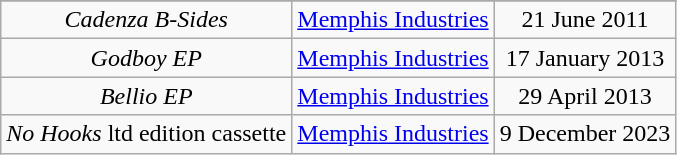<table class="wikitable" style="text-align:center;">
<tr>
</tr>
<tr>
<td><em>Cadenza B-Sides</em></td>
<td><a href='#'>Memphis Industries</a></td>
<td>21 June 2011</td>
</tr>
<tr>
<td><em>Godboy EP</em></td>
<td><a href='#'>Memphis Industries</a></td>
<td>17 January 2013</td>
</tr>
<tr>
<td><em>Bellio EP</em></td>
<td><a href='#'>Memphis Industries</a></td>
<td>29 April 2013</td>
</tr>
<tr>
<td><em>No Hooks</em> ltd edition cassette</td>
<td><a href='#'>Memphis Industries</a></td>
<td>9 December 2023</td>
</tr>
</table>
